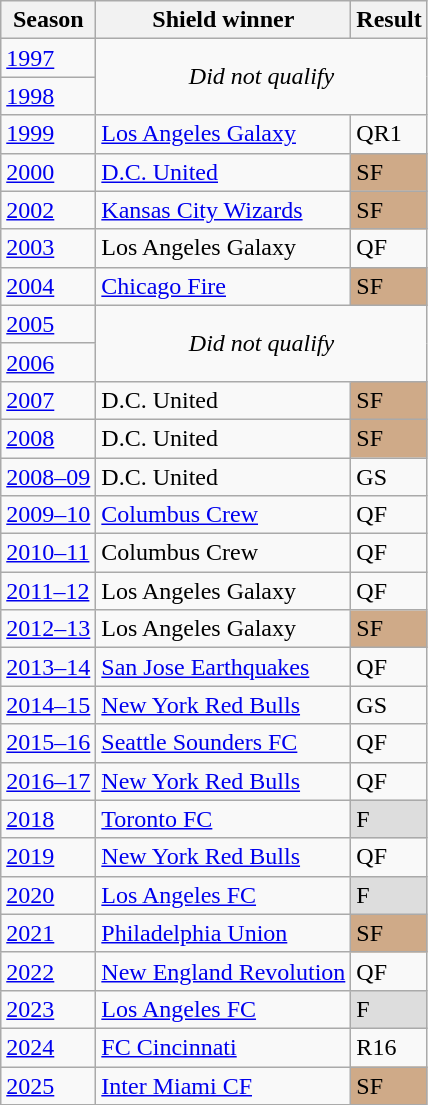<table class="wikitable sortable">
<tr>
<th>Season</th>
<th>Shield winner</th>
<th>Result</th>
</tr>
<tr>
<td><a href='#'>1997</a></td>
<td align=center colspan=2 rowspan=2><em>Did not qualify</em></td>
</tr>
<tr>
<td><a href='#'>1998</a></td>
</tr>
<tr>
<td><a href='#'>1999</a></td>
<td><a href='#'>Los Angeles Galaxy</a></td>
<td>QR1</td>
</tr>
<tr>
<td><a href='#'>2000</a></td>
<td><a href='#'>D.C. United</a></td>
<td bgcolor=CFAA88>SF</td>
</tr>
<tr>
<td><a href='#'>2002</a></td>
<td><a href='#'>Kansas City Wizards</a></td>
<td bgcolor=CFAA88>SF</td>
</tr>
<tr>
<td><a href='#'>2003</a></td>
<td>Los Angeles Galaxy</td>
<td>QF</td>
</tr>
<tr>
<td><a href='#'>2004</a></td>
<td><a href='#'>Chicago Fire</a></td>
<td bgcolor=CFAA88>SF</td>
</tr>
<tr>
<td><a href='#'>2005</a></td>
<td align=center colspan=3 rowspan=2><em>Did not qualify</em></td>
</tr>
<tr>
<td><a href='#'>2006</a></td>
</tr>
<tr>
<td><a href='#'>2007</a></td>
<td>D.C. United</td>
<td bgcolor=CFAA88>SF</td>
</tr>
<tr>
<td><a href='#'>2008</a></td>
<td>D.C. United</td>
<td bgcolor=CFAA88>SF</td>
</tr>
<tr>
<td><a href='#'>2008–09</a></td>
<td>D.C. United</td>
<td>GS</td>
</tr>
<tr>
<td><a href='#'>2009–10</a></td>
<td><a href='#'>Columbus Crew</a></td>
<td>QF</td>
</tr>
<tr>
<td><a href='#'>2010–11</a></td>
<td>Columbus Crew</td>
<td>QF</td>
</tr>
<tr>
<td><a href='#'>2011–12</a></td>
<td>Los Angeles Galaxy</td>
<td>QF</td>
</tr>
<tr>
<td><a href='#'>2012–13</a></td>
<td>Los Angeles Galaxy</td>
<td bgcolor=CFAA88>SF</td>
</tr>
<tr>
<td><a href='#'>2013–14</a></td>
<td><a href='#'>San Jose Earthquakes</a></td>
<td>QF</td>
</tr>
<tr>
<td><a href='#'>2014–15</a></td>
<td><a href='#'>New York Red Bulls</a></td>
<td>GS</td>
</tr>
<tr>
<td><a href='#'>2015–16</a></td>
<td><a href='#'>Seattle Sounders FC</a></td>
<td>QF</td>
</tr>
<tr>
<td><a href='#'>2016–17</a></td>
<td><a href='#'>New York Red Bulls</a></td>
<td>QF</td>
</tr>
<tr>
<td><a href='#'>2018</a></td>
<td><a href='#'>Toronto FC</a></td>
<td bgcolor="DDDDDD">F</td>
</tr>
<tr>
<td><a href='#'>2019</a></td>
<td><a href='#'>New York Red Bulls</a></td>
<td>QF</td>
</tr>
<tr>
<td><a href='#'>2020</a></td>
<td><a href='#'>Los Angeles FC</a></td>
<td bgcolor="DDDDDD">F</td>
</tr>
<tr>
<td><a href='#'>2021</a></td>
<td><a href='#'>Philadelphia Union</a></td>
<td bgcolor=CFAA88>SF</td>
</tr>
<tr>
<td><a href='#'>2022</a></td>
<td><a href='#'>New England Revolution</a></td>
<td>QF</td>
</tr>
<tr>
<td><a href='#'>2023</a></td>
<td><a href='#'>Los Angeles FC</a></td>
<td bgcolor="DDDDDD">F</td>
</tr>
<tr>
<td><a href='#'>2024</a></td>
<td><a href='#'>FC Cincinnati</a></td>
<td>R16</td>
</tr>
<tr>
<td><a href='#'>2025</a></td>
<td><a href='#'>Inter Miami CF</a></td>
<td bgcolor=CFAA88>SF</td>
</tr>
</table>
